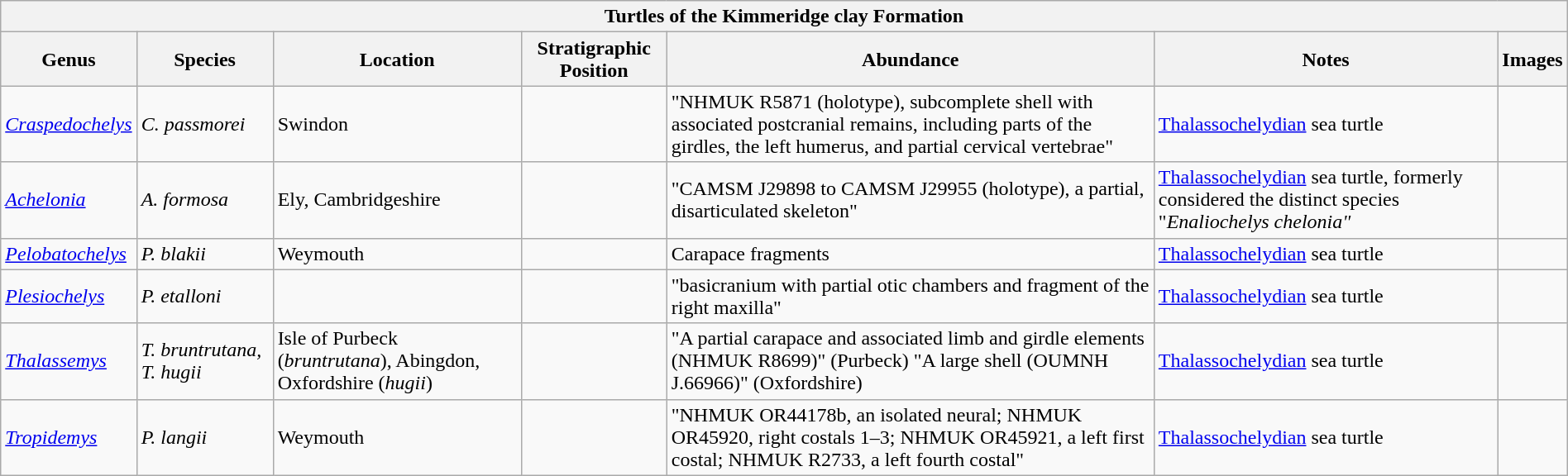<table class="wikitable" style="margin:auto; width:100%;">
<tr>
<th colspan="7" style="text-align:center;"><strong>Turtles of the Kimmeridge clay Formation</strong></th>
</tr>
<tr>
<th>Genus</th>
<th>Species</th>
<th>Location</th>
<th>Stratigraphic Position</th>
<th>Abundance</th>
<th>Notes</th>
<th>Images</th>
</tr>
<tr>
<td><em><a href='#'>Craspedochelys</a></em></td>
<td><em>C. passmorei</em></td>
<td>Swindon</td>
<td></td>
<td>"NHMUK R5871 (holotype), subcomplete shell with associated postcranial remains, including parts of the girdles, the left humerus, and partial cervical vertebrae"</td>
<td><a href='#'>Thalassochelydian</a> sea turtle</td>
<td></td>
</tr>
<tr>
<td><em><a href='#'>Achelonia</a></em></td>
<td><em>A. formosa</em></td>
<td>Ely, Cambridgeshire</td>
<td></td>
<td>"CAMSM J29898 to CAMSM J29955 (holotype), a partial, disarticulated skeleton"</td>
<td><a href='#'>Thalassochelydian</a> sea turtle, formerly considered the distinct species "<em>Enaliochelys</em> <em>chelonia"</em></td>
<td></td>
</tr>
<tr>
<td><em><a href='#'>Pelobatochelys</a></em></td>
<td><em>P. blakii</em></td>
<td>Weymouth</td>
<td></td>
<td>Carapace fragments</td>
<td><a href='#'>Thalassochelydian</a> sea turtle</td>
<td></td>
</tr>
<tr>
<td><em><a href='#'>Plesiochelys</a></em></td>
<td><em>P. etalloni</em></td>
<td></td>
<td></td>
<td>"basicranium with partial otic chambers and fragment of the right maxilla"</td>
<td><a href='#'>Thalassochelydian</a> sea turtle</td>
<td></td>
</tr>
<tr>
<td><em><a href='#'>Thalassemys</a></em></td>
<td><em>T. bruntrutana,  T. hugii</em></td>
<td>Isle of Purbeck (<em>bruntrutana</em>),  Abingdon, Oxfordshire (<em>hugii</em>)</td>
<td></td>
<td>"A partial carapace and associated limb and girdle elements (NHMUK R8699)" (Purbeck) "A large shell (OUMNH J.66966)" (Oxfordshire)<em></em></td>
<td><a href='#'>Thalassochelydian</a> sea turtle</td>
<td></td>
</tr>
<tr>
<td><em><a href='#'>Tropidemys</a></em></td>
<td><em>P. langii</em></td>
<td>Weymouth</td>
<td></td>
<td>"NHMUK OR44178b, an isolated neural; NHMUK OR45920, right costals 1–3; NHMUK OR45921, a left first costal; NHMUK R2733, a left fourth costal"</td>
<td><a href='#'>Thalassochelydian</a> sea turtle</td>
<td></td>
</tr>
</table>
